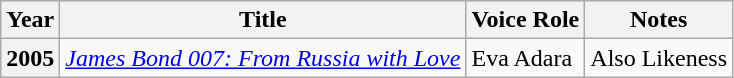<table class="wikitable plainrowheaders" style="margin-right: 0;">
<tr>
<th>Year</th>
<th>Title</th>
<th>Voice Role</th>
<th class="unsortable">Notes</th>
</tr>
<tr>
<th>2005</th>
<td><em><a href='#'>James Bond 007: From Russia with Love</a></em></td>
<td>Eva Adara</td>
<td>Also Likeness</td>
</tr>
</table>
